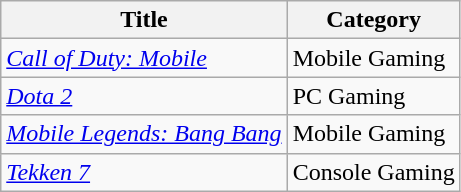<table class="wikitable">
<tr>
<th>Title</th>
<th>Category</th>
</tr>
<tr>
<td><em><a href='#'>Call of Duty: Mobile</a></em></td>
<td>Mobile Gaming</td>
</tr>
<tr>
<td><em><a href='#'>Dota 2</a></em></td>
<td>PC Gaming</td>
</tr>
<tr>
<td><em><a href='#'>Mobile Legends: Bang Bang</a></em></td>
<td>Mobile Gaming</td>
</tr>
<tr>
<td><em><a href='#'>Tekken 7</a></em></td>
<td>Console Gaming</td>
</tr>
</table>
